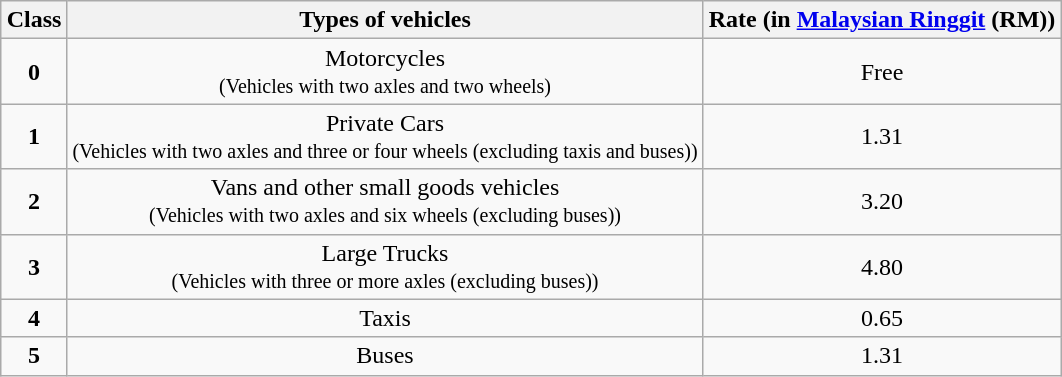<table class=wikitable style="margin:0 auto;text-align:center">
<tr>
<th>Class</th>
<th>Types of vehicles</th>
<th>Rate (in <a href='#'>Malaysian Ringgit</a> (RM))</th>
</tr>
<tr>
<td><strong>0</strong></td>
<td>Motorcycles<br><small>(Vehicles with two axles and two wheels)</small></td>
<td>Free</td>
</tr>
<tr>
<td><strong>1</strong></td>
<td>Private Cars<br><small>(Vehicles with two axles and three or four wheels (excluding taxis and buses))</small></td>
<td>1.31</td>
</tr>
<tr>
<td><strong>2</strong></td>
<td>Vans and other small goods vehicles<br><small>(Vehicles with two axles and six wheels (excluding buses))</small></td>
<td>3.20</td>
</tr>
<tr>
<td><strong>3</strong></td>
<td>Large Trucks<br><small>(Vehicles with three or more axles (excluding buses))</small></td>
<td>4.80</td>
</tr>
<tr>
<td><strong>4</strong></td>
<td>Taxis</td>
<td>0.65</td>
</tr>
<tr>
<td><strong>5</strong></td>
<td>Buses</td>
<td>1.31</td>
</tr>
</table>
